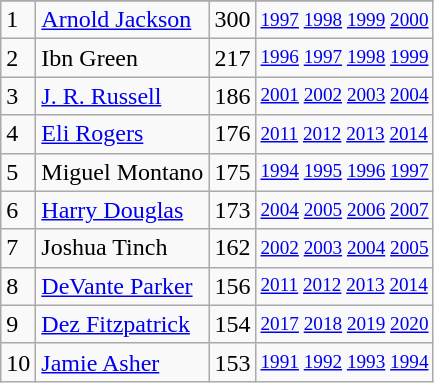<table class="wikitable">
<tr>
</tr>
<tr>
<td>1</td>
<td><a href='#'>Arnold Jackson</a></td>
<td>300</td>
<td style="font-size:80%;"><a href='#'>1997</a> <a href='#'>1998</a> <a href='#'>1999</a> <a href='#'>2000</a></td>
</tr>
<tr>
<td>2</td>
<td>Ibn Green</td>
<td>217</td>
<td style="font-size:80%;"><a href='#'>1996</a> <a href='#'>1997</a> <a href='#'>1998</a> <a href='#'>1999</a></td>
</tr>
<tr>
<td>3</td>
<td><a href='#'>J. R. Russell</a></td>
<td>186</td>
<td style="font-size:80%;"><a href='#'>2001</a> <a href='#'>2002</a> <a href='#'>2003</a> <a href='#'>2004</a></td>
</tr>
<tr>
<td>4</td>
<td><a href='#'>Eli Rogers</a></td>
<td>176</td>
<td style="font-size:80%;"><a href='#'>2011</a> <a href='#'>2012</a> <a href='#'>2013</a> <a href='#'>2014</a></td>
</tr>
<tr>
<td>5</td>
<td>Miguel Montano</td>
<td>175</td>
<td style="font-size:80%;"><a href='#'>1994</a> <a href='#'>1995</a> <a href='#'>1996</a> <a href='#'>1997</a></td>
</tr>
<tr>
<td>6</td>
<td><a href='#'>Harry Douglas</a></td>
<td>173</td>
<td style="font-size:80%;"><a href='#'>2004</a> <a href='#'>2005</a> <a href='#'>2006</a> <a href='#'>2007</a></td>
</tr>
<tr>
<td>7</td>
<td>Joshua Tinch</td>
<td>162</td>
<td style="font-size:80%;"><a href='#'>2002</a> <a href='#'>2003</a> <a href='#'>2004</a> <a href='#'>2005</a></td>
</tr>
<tr>
<td>8</td>
<td><a href='#'>DeVante Parker</a></td>
<td>156</td>
<td style="font-size:80%;"><a href='#'>2011</a> <a href='#'>2012</a> <a href='#'>2013</a> <a href='#'>2014</a></td>
</tr>
<tr>
<td>9</td>
<td><a href='#'>Dez Fitzpatrick</a></td>
<td>154</td>
<td style="font-size:80%;"><a href='#'>2017</a> <a href='#'>2018</a> <a href='#'>2019</a> <a href='#'>2020</a></td>
</tr>
<tr>
<td>10</td>
<td><a href='#'>Jamie Asher</a></td>
<td>153</td>
<td style="font-size:80%;"><a href='#'>1991</a> <a href='#'>1992</a> <a href='#'>1993</a> <a href='#'>1994</a></td>
</tr>
</table>
